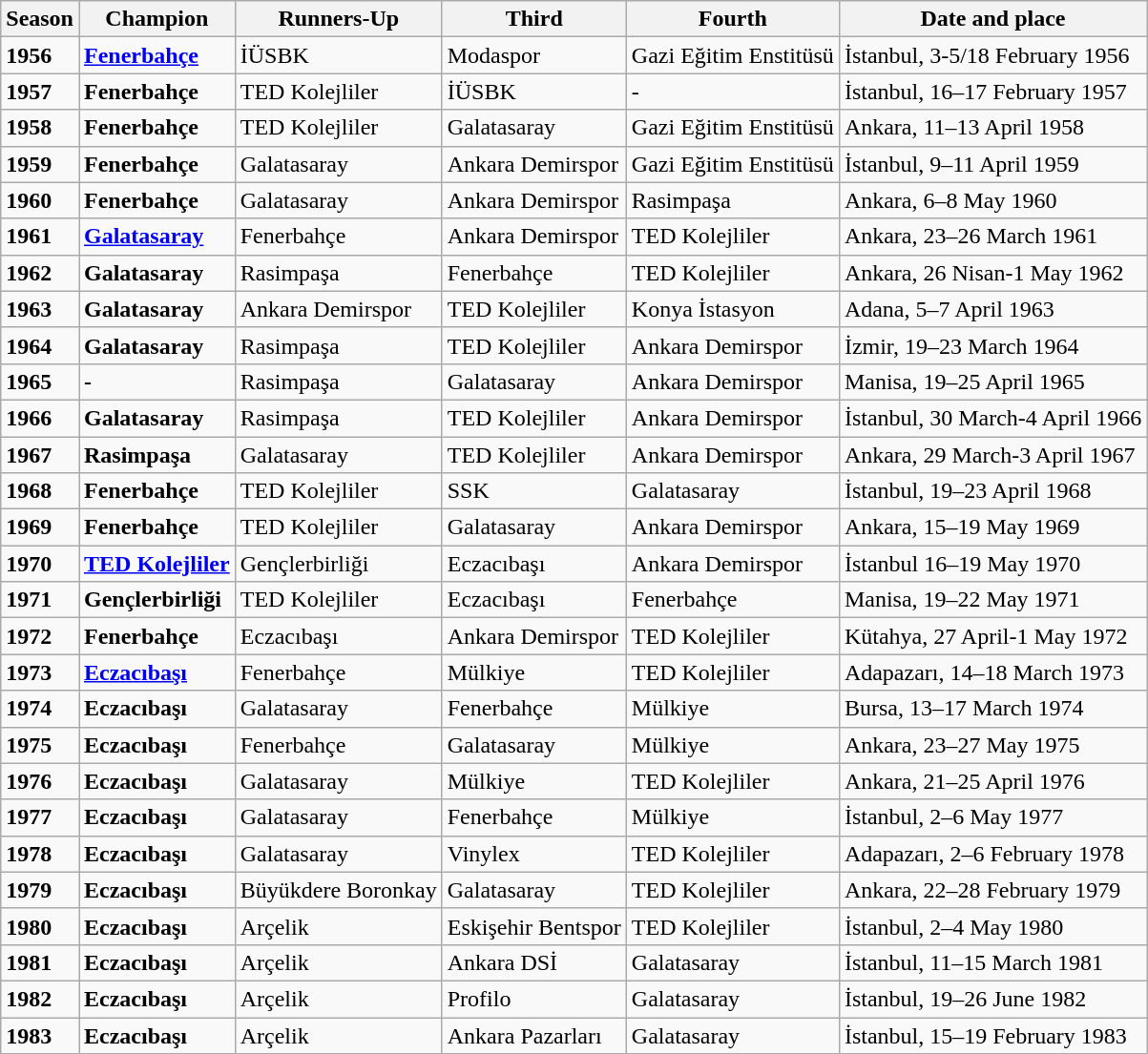<table class="wikitable">
<tr>
<th>Season</th>
<th>Champion</th>
<th>Runners-Up</th>
<th>Third</th>
<th>Fourth</th>
<th>Date and place</th>
</tr>
<tr>
<td><strong>1956</strong></td>
<td><strong><a href='#'>Fenerbahçe</a></strong></td>
<td>İÜSBK</td>
<td>Modaspor</td>
<td>Gazi Eğitim Enstitüsü</td>
<td>İstanbul, 3-5/18 February 1956</td>
</tr>
<tr>
<td><strong>1957</strong></td>
<td><strong>Fenerbahçe</strong></td>
<td>TED Kolejliler</td>
<td>İÜSBK</td>
<td>-</td>
<td>İstanbul, 16–17 February 1957</td>
</tr>
<tr>
<td><strong>1958</strong></td>
<td><strong>Fenerbahçe</strong></td>
<td>TED Kolejliler</td>
<td>Galatasaray</td>
<td>Gazi Eğitim Enstitüsü</td>
<td>Ankara, 11–13 April 1958</td>
</tr>
<tr>
<td><strong>1959</strong></td>
<td><strong>Fenerbahçe</strong></td>
<td>Galatasaray</td>
<td>Ankara Demirspor</td>
<td>Gazi Eğitim Enstitüsü</td>
<td>İstanbul, 9–11 April 1959</td>
</tr>
<tr>
<td><strong>1960</strong></td>
<td><strong>Fenerbahçe</strong></td>
<td>Galatasaray</td>
<td>Ankara Demirspor</td>
<td>Rasimpaşa</td>
<td>Ankara, 6–8 May 1960</td>
</tr>
<tr>
<td><strong>1961</strong></td>
<td><strong><a href='#'>Galatasaray</a></strong></td>
<td>Fenerbahçe</td>
<td>Ankara Demirspor</td>
<td>TED Kolejliler</td>
<td>Ankara, 23–26 March 1961</td>
</tr>
<tr>
<td><strong>1962</strong></td>
<td><strong>Galatasaray</strong></td>
<td>Rasimpaşa</td>
<td>Fenerbahçe</td>
<td>TED Kolejliler</td>
<td>Ankara, 26 Nisan-1 May 1962</td>
</tr>
<tr>
<td><strong>1963</strong></td>
<td><strong>Galatasaray</strong></td>
<td>Ankara Demirspor</td>
<td>TED Kolejliler</td>
<td>Konya İstasyon</td>
<td>Adana, 5–7 April 1963</td>
</tr>
<tr>
<td><strong>1964</strong></td>
<td><strong>Galatasaray</strong></td>
<td>Rasimpaşa</td>
<td>TED Kolejliler</td>
<td>Ankara Demirspor</td>
<td>İzmir, 19–23 March 1964</td>
</tr>
<tr>
<td><strong>1965</strong></td>
<td><strong>-</strong></td>
<td>Rasimpaşa</td>
<td>Galatasaray</td>
<td>Ankara Demirspor</td>
<td>Manisa, 19–25 April 1965</td>
</tr>
<tr>
<td><strong>1966</strong></td>
<td><strong>Galatasaray</strong></td>
<td>Rasimpaşa</td>
<td>TED Kolejliler</td>
<td>Ankara Demirspor</td>
<td>İstanbul, 30 March-4 April 1966</td>
</tr>
<tr>
<td><strong>1967</strong></td>
<td><strong>Rasimpaşa</strong></td>
<td>Galatasaray</td>
<td>TED Kolejliler</td>
<td>Ankara Demirspor</td>
<td>Ankara, 29 March-3 April 1967</td>
</tr>
<tr>
<td><strong>1968</strong></td>
<td><strong>Fenerbahçe</strong></td>
<td>TED Kolejliler</td>
<td>SSK</td>
<td>Galatasaray</td>
<td>İstanbul, 19–23 April 1968</td>
</tr>
<tr>
<td><strong>1969</strong></td>
<td><strong>Fenerbahçe</strong></td>
<td>TED Kolejliler</td>
<td>Galatasaray</td>
<td>Ankara Demirspor</td>
<td>Ankara, 15–19 May 1969</td>
</tr>
<tr>
<td><strong>1970</strong></td>
<td><strong><a href='#'>TED Kolejliler</a></strong></td>
<td>Gençlerbirliği</td>
<td>Eczacıbaşı</td>
<td>Ankara Demirspor</td>
<td>İstanbul 16–19 May 1970</td>
</tr>
<tr>
<td><strong>1971</strong></td>
<td><strong>Gençlerbirliği</strong></td>
<td>TED Kolejliler</td>
<td>Eczacıbaşı</td>
<td>Fenerbahçe</td>
<td>Manisa, 19–22 May 1971</td>
</tr>
<tr>
<td><strong>1972</strong></td>
<td><strong>Fenerbahçe</strong></td>
<td>Eczacıbaşı</td>
<td>Ankara Demirspor</td>
<td>TED Kolejliler</td>
<td>Kütahya, 27 April-1 May 1972</td>
</tr>
<tr>
<td><strong>1973</strong></td>
<td><strong><a href='#'>Eczacıbaşı</a></strong></td>
<td>Fenerbahçe</td>
<td>Mülkiye</td>
<td>TED Kolejliler</td>
<td>Adapazarı, 14–18 March 1973</td>
</tr>
<tr>
<td><strong>1974</strong></td>
<td><strong>Eczacıbaşı</strong></td>
<td>Galatasaray</td>
<td>Fenerbahçe</td>
<td>Mülkiye</td>
<td>Bursa, 13–17 March 1974</td>
</tr>
<tr>
<td><strong>1975</strong></td>
<td><strong>Eczacıbaşı</strong></td>
<td>Fenerbahçe</td>
<td>Galatasaray</td>
<td>Mülkiye</td>
<td>Ankara, 23–27 May 1975</td>
</tr>
<tr>
<td><strong>1976</strong></td>
<td><strong>Eczacıbaşı</strong></td>
<td>Galatasaray</td>
<td>Mülkiye</td>
<td>TED Kolejliler</td>
<td>Ankara, 21–25 April 1976</td>
</tr>
<tr>
<td><strong>1977</strong></td>
<td><strong>Eczacıbaşı</strong></td>
<td>Galatasaray</td>
<td>Fenerbahçe</td>
<td>Mülkiye</td>
<td>İstanbul, 2–6 May 1977</td>
</tr>
<tr>
<td><strong>1978</strong></td>
<td><strong>Eczacıbaşı</strong></td>
<td>Galatasaray</td>
<td>Vinylex</td>
<td>TED Kolejliler</td>
<td>Adapazarı, 2–6 February 1978</td>
</tr>
<tr>
<td><strong>1979</strong></td>
<td><strong>Eczacıbaşı</strong></td>
<td>Büyükdere Boronkay</td>
<td>Galatasaray</td>
<td>TED Kolejliler</td>
<td>Ankara, 22–28 February 1979</td>
</tr>
<tr>
<td><strong>1980</strong></td>
<td><strong>Eczacıbaşı</strong></td>
<td>Arçelik</td>
<td>Eskişehir Bentspor</td>
<td>TED Kolejliler</td>
<td>İstanbul, 2–4 May 1980</td>
</tr>
<tr>
<td><strong>1981</strong></td>
<td><strong>Eczacıbaşı</strong></td>
<td>Arçelik</td>
<td>Ankara DSİ</td>
<td>Galatasaray</td>
<td>İstanbul, 11–15 March 1981</td>
</tr>
<tr>
<td><strong>1982</strong></td>
<td><strong>Eczacıbaşı</strong></td>
<td>Arçelik</td>
<td>Profilo</td>
<td>Galatasaray</td>
<td>İstanbul, 19–26 June 1982</td>
</tr>
<tr>
<td><strong>1983</strong></td>
<td><strong>Eczacıbaşı</strong></td>
<td>Arçelik</td>
<td>Ankara Pazarları</td>
<td>Galatasaray</td>
<td>İstanbul, 15–19 February 1983</td>
</tr>
</table>
